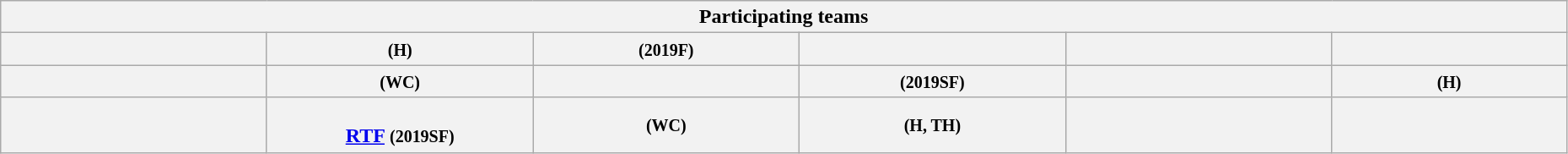<table class="wikitable" style="width:98%;">
<tr>
<th colspan=6>Participating teams</th>
</tr>
<tr>
<th width=17%></th>
<th width=17%> <small>(H)</small></th>
<th width=17%> <small>(2019F)</small></th>
<th width=17%></th>
<th width=17%></th>
<th width=17%></th>
</tr>
<tr>
<th width=17%></th>
<th width=17%> <small>(WC)</small></th>
<th width=17%></th>
<th width=17%> <small>(2019SF)</small></th>
<th width=17%></th>
<th width=17%> <small>(H)</small></th>
</tr>
<tr>
<th width=17%></th>
<th width=17%><br><a href='#'>RTF</a> <small>(2019SF)</small></th>
<th width=17%> <small>(WC)</small></th>
<th width=17%> <small>(H, TH)</small></th>
<th width=17%></th>
<th width=17%></th>
</tr>
</table>
